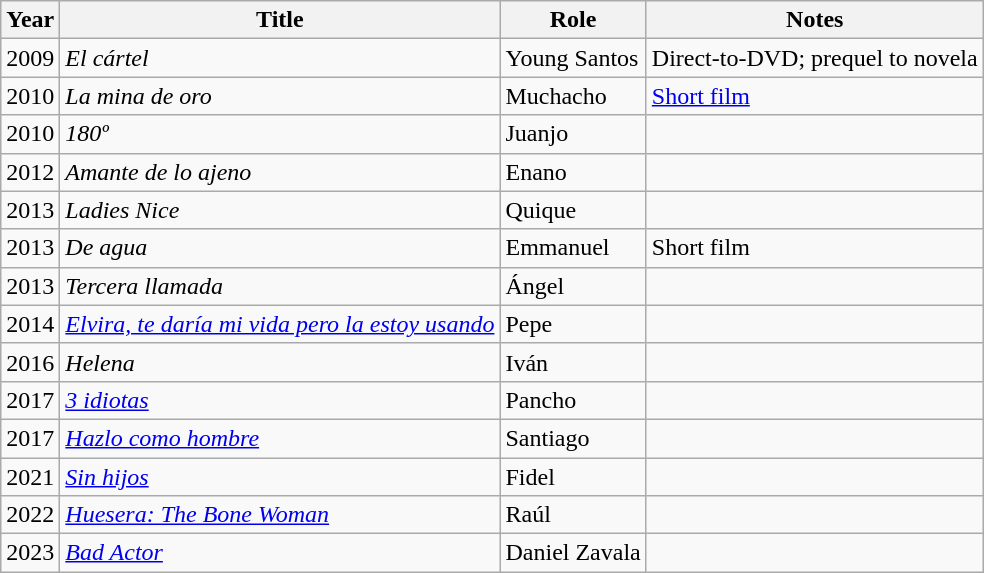<table class="wikitable sortable">
<tr>
<th>Year</th>
<th>Title</th>
<th>Role</th>
<th class="unsortable">Notes</th>
</tr>
<tr>
<td>2009</td>
<td><em>El cártel</em></td>
<td>Young Santos</td>
<td>Direct-to-DVD; prequel to novela</td>
</tr>
<tr>
<td>2010</td>
<td><em>La mina de oro</em></td>
<td>Muchacho</td>
<td><a href='#'>Short film</a></td>
</tr>
<tr>
<td>2010</td>
<td><em>180º</em></td>
<td>Juanjo</td>
<td></td>
</tr>
<tr>
<td>2012</td>
<td><em>Amante de lo ajeno</em></td>
<td>Enano</td>
<td></td>
</tr>
<tr>
<td>2013</td>
<td><em>Ladies Nice</em></td>
<td>Quique</td>
<td></td>
</tr>
<tr>
<td>2013</td>
<td><em>De agua</em></td>
<td>Emmanuel</td>
<td>Short film</td>
</tr>
<tr>
<td>2013</td>
<td><em>Tercera llamada</em></td>
<td>Ángel</td>
<td></td>
</tr>
<tr>
<td>2014</td>
<td><em><a href='#'>Elvira, te daría mi vida pero la estoy usando</a></em></td>
<td>Pepe</td>
<td></td>
</tr>
<tr>
<td>2016</td>
<td><em>Helena</em></td>
<td>Iván</td>
<td></td>
</tr>
<tr>
<td>2017</td>
<td><em><a href='#'>3 idiotas</a></em></td>
<td>Pancho</td>
<td></td>
</tr>
<tr>
<td>2017</td>
<td><em><a href='#'>Hazlo como hombre</a></em></td>
<td>Santiago</td>
<td></td>
</tr>
<tr>
<td>2021</td>
<td><em><a href='#'>Sin hijos</a></em></td>
<td>Fidel</td>
<td></td>
</tr>
<tr>
<td>2022</td>
<td><em><a href='#'>Huesera: The Bone Woman</a></em></td>
<td>Raúl</td>
<td></td>
</tr>
<tr>
<td>2023</td>
<td><em><a href='#'>Bad Actor</a></em></td>
<td>Daniel Zavala</td>
<td></td>
</tr>
</table>
